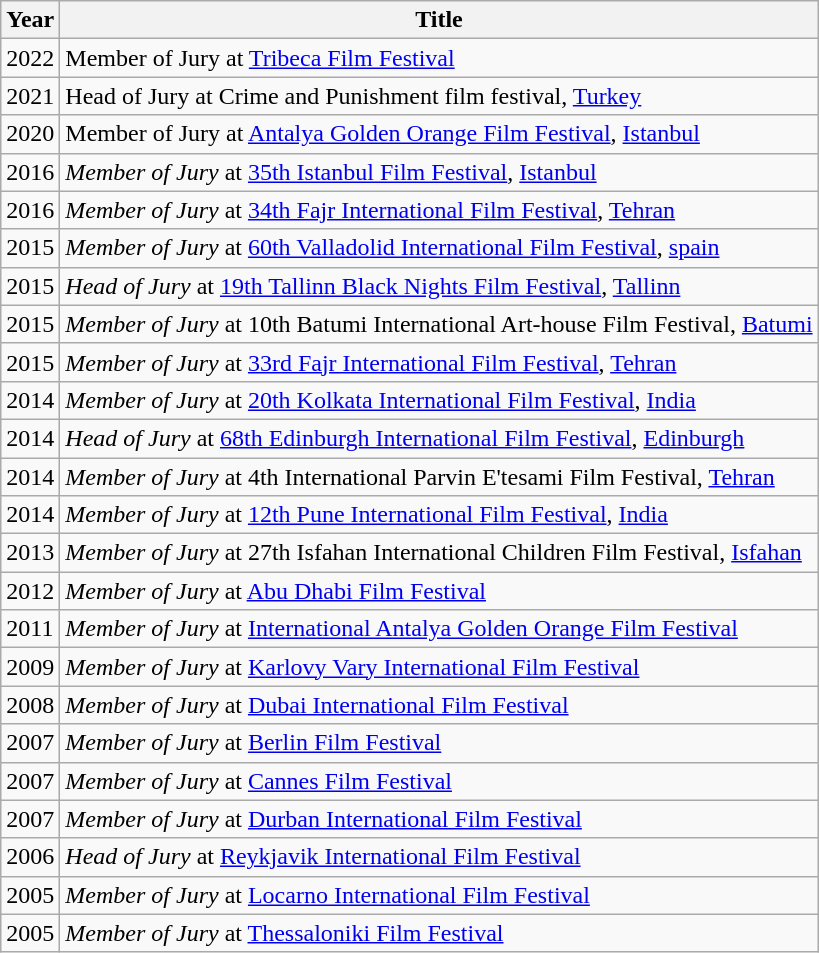<table class="wikitable">
<tr>
<th>Year</th>
<th>Title</th>
</tr>
<tr>
<td>2022</td>
<td>Member of Jury at <a href='#'>Tribeca Film Festival</a></td>
</tr>
<tr>
<td>2021</td>
<td>Head of Jury at Crime and Punishment film festival, <a href='#'>Turkey</a></td>
</tr>
<tr>
<td>2020</td>
<td>Member of Jury at <a href='#'>Antalya Golden Orange Film Festival</a>, <a href='#'>Istanbul</a></td>
</tr>
<tr>
<td>2016</td>
<td><em>Member of Jury</em> at <a href='#'>35th Istanbul Film Festival</a>, <a href='#'>Istanbul</a></td>
</tr>
<tr>
<td>2016</td>
<td><em>Member of Jury</em> at <a href='#'>34th Fajr International Film Festival</a>, <a href='#'>Tehran</a></td>
</tr>
<tr>
<td>2015</td>
<td><em>Member of Jury</em> at <a href='#'>60th Valladolid International Film Festival</a>, <a href='#'>spain</a></td>
</tr>
<tr>
<td>2015</td>
<td><em>Head of Jury</em> at <a href='#'>19th Tallinn Black Nights Film Festival</a>, <a href='#'>Tallinn</a></td>
</tr>
<tr>
<td>2015</td>
<td><em>Member of Jury</em> at 10th Batumi International Art-house Film Festival, <a href='#'>Batumi</a></td>
</tr>
<tr>
<td>2015</td>
<td><em>Member of Jury</em> at <a href='#'>33rd Fajr International Film Festival</a>, <a href='#'>Tehran</a></td>
</tr>
<tr>
<td>2014</td>
<td><em>Member of Jury</em> at <a href='#'>20th Kolkata International Film Festival</a>, <a href='#'>India</a></td>
</tr>
<tr>
<td>2014</td>
<td><em>Head of Jury</em> at <a href='#'>68th Edinburgh International Film Festival</a>, <a href='#'>Edinburgh</a></td>
</tr>
<tr>
<td>2014</td>
<td><em>Member of Jury</em> at 4th International Parvin E'tesami Film Festival, <a href='#'>Tehran</a></td>
</tr>
<tr>
<td>2014</td>
<td><em>Member of Jury</em> at <a href='#'>12th Pune International Film Festival</a>, <a href='#'>India</a></td>
</tr>
<tr>
<td>2013</td>
<td><em>Member of Jury</em> at 27th Isfahan International Children Film Festival, <a href='#'>Isfahan</a></td>
</tr>
<tr>
<td>2012</td>
<td><em>Member of Jury</em> at <a href='#'>Abu Dhabi Film Festival</a></td>
</tr>
<tr>
<td>2011</td>
<td><em>Member of Jury</em> at <a href='#'>International Antalya Golden Orange Film Festival</a></td>
</tr>
<tr>
<td>2009</td>
<td><em>Member of Jury</em> at <a href='#'>Karlovy Vary International Film Festival</a></td>
</tr>
<tr>
<td>2008</td>
<td><em>Member of Jury</em> at <a href='#'>Dubai International Film Festival</a></td>
</tr>
<tr>
<td>2007</td>
<td><em>Member of Jury</em> at <a href='#'>Berlin Film Festival</a></td>
</tr>
<tr>
<td>2007</td>
<td><em>Member of Jury</em> at <a href='#'>Cannes Film Festival</a></td>
</tr>
<tr>
<td>2007</td>
<td><em>Member of Jury</em> at <a href='#'>Durban International Film Festival</a></td>
</tr>
<tr>
<td>2006</td>
<td><em>Head of Jury</em> at <a href='#'>Reykjavik International Film Festival</a></td>
</tr>
<tr>
<td>2005</td>
<td><em>Member of Jury</em> at <a href='#'>Locarno International Film Festival</a></td>
</tr>
<tr>
<td>2005</td>
<td><em>Member of Jury</em> at <a href='#'>Thessaloniki Film Festival</a></td>
</tr>
</table>
